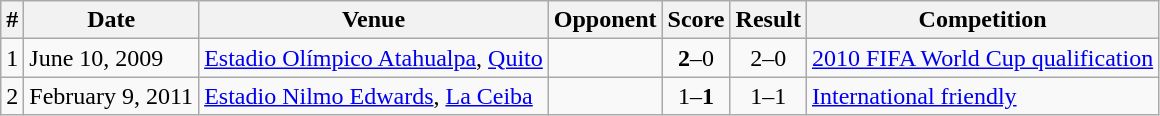<table class="wikitable">
<tr>
<th>#</th>
<th>Date</th>
<th>Venue</th>
<th>Opponent</th>
<th>Score</th>
<th>Result</th>
<th>Competition</th>
</tr>
<tr>
<td align=center>1</td>
<td>June 10, 2009</td>
<td><a href='#'>Estadio Olímpico Atahualpa</a>, <a href='#'>Quito</a></td>
<td></td>
<td align=center><strong>2</strong>–0</td>
<td align=center>2–0</td>
<td><a href='#'>2010 FIFA World Cup qualification</a></td>
</tr>
<tr>
<td align=center>2</td>
<td>February 9, 2011</td>
<td><a href='#'>Estadio Nilmo Edwards</a>, <a href='#'>La Ceiba</a></td>
<td></td>
<td align=center>1–<strong>1</strong></td>
<td align=center>1–1</td>
<td><a href='#'>International friendly</a></td>
</tr>
</table>
